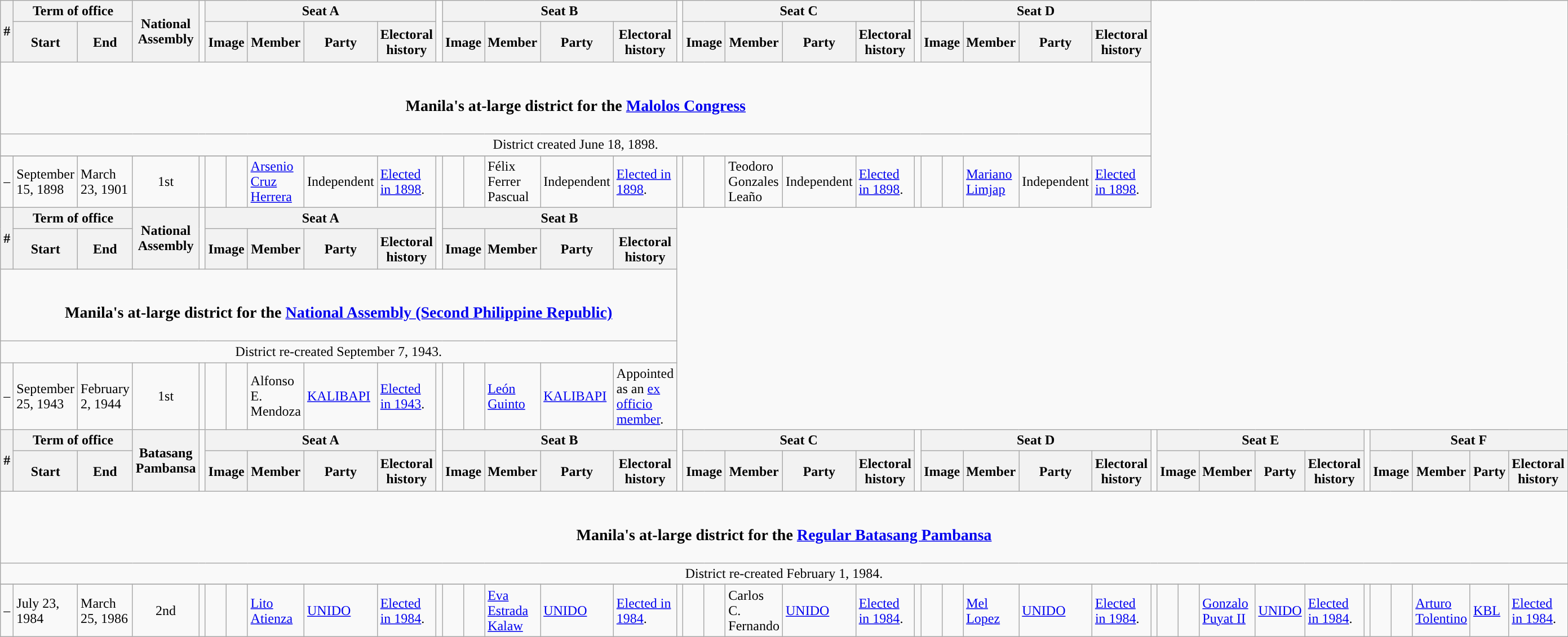<table class=wikitable>
<tr>
<th rowspan=2>#</th>
<th colspan=2>Term of office</th>
<th rowspan=2>National<br>Assembly</th>
<td rowspan=2></td>
<th colspan=5>Seat A</th>
<td rowspan=2></td>
<th colspan=5>Seat B</th>
<td rowspan=2></td>
<th colspan=5>Seat C</th>
<td rowspan=2></td>
<th colspan=5>Seat D</th>
</tr>
<tr style="height:3em">
<th>Start</th>
<th>End</th>
<th colspan="2" style="text-align:center;">Image</th>
<th>Member</th>
<th>Party</th>
<th>Electoral history</th>
<th colspan="2" style="text-align:center;">Image</th>
<th>Member</th>
<th>Party</th>
<th>Electoral history</th>
<th colspan="2" style="text-align:center;">Image</th>
<th>Member</th>
<th>Party</th>
<th>Electoral history</th>
<th colspan="2" style="text-align:center;">Image</th>
<th>Member</th>
<th>Party</th>
<th>Electoral history</th>
</tr>
<tr>
<td colspan="28" style="text-align:center;"><br><h3>Manila's at-large district for the <a href='#'>Malolos Congress</a></h3></td>
</tr>
<tr>
<td colspan="28" style="text-align:center;">District created June 18, 1898.</td>
</tr>
<tr>
</tr>
<tr style="height:3em">
<td style="text-align:center;">–</td>
<td>September 15, 1898</td>
<td>March 23, 1901</td>
<td style="text-align:center;">1st</td>
<td></td>
<td style="color:inherit;background:"></td>
<td></td>
<td><a href='#'>Arsenio Cruz Herrera</a></td>
<td>Independent</td>
<td><a href='#'>Elected in 1898</a>.</td>
<td></td>
<td style="color:inherit;background:"></td>
<td></td>
<td>Félix Ferrer Pascual</td>
<td>Independent</td>
<td><a href='#'>Elected in 1898</a>.</td>
<td></td>
<td style="color:inherit;background:"></td>
<td></td>
<td>Teodoro Gonzales Leaño</td>
<td>Independent</td>
<td><a href='#'>Elected in 1898</a>.</td>
<td></td>
<td style="color:inherit;background:"></td>
<td></td>
<td><a href='#'>Mariano Limjap</a></td>
<td>Independent</td>
<td><a href='#'>Elected in 1898</a>.</td>
</tr>
<tr>
<th rowspan=2>#</th>
<th colspan=2>Term of office</th>
<th rowspan=2>National<br>Assembly</th>
<td rowspan=2></td>
<th colspan=5>Seat A</th>
<td rowspan=2></td>
<th colspan=5>Seat B</th>
</tr>
<tr style="height:3em">
<th>Start</th>
<th>End</th>
<th colspan="2" style="text-align:center;">Image</th>
<th>Member</th>
<th>Party</th>
<th>Electoral history</th>
<th colspan="2" style="text-align:center;">Image</th>
<th>Member</th>
<th>Party</th>
<th>Electoral history</th>
</tr>
<tr>
<td colspan=16 style="text-align:center;"><br><h3>Manila's at-large district for the <a href='#'>National Assembly (Second Philippine Republic)</a></h3></td>
</tr>
<tr>
<td colspan="16" style="text-align:center;">District re-created September 7, 1943.</td>
</tr>
<tr>
<td style="text-align:center;">–</td>
<td>September 25, 1943</td>
<td>February 2, 1944</td>
<td style="text-align:center;">1st</td>
<td></td>
<td style="color:inherit;background:"></td>
<td></td>
<td>Alfonso E. Mendoza</td>
<td><a href='#'>KALIBAPI</a></td>
<td><a href='#'>Elected in 1943</a>.</td>
<td></td>
<td style="color:inherit;background:"></td>
<td></td>
<td><a href='#'>León Guinto</a></td>
<td><a href='#'>KALIBAPI</a></td>
<td>Appointed as an <a href='#'>ex officio member</a>.</td>
</tr>
<tr>
<th rowspan=2>#</th>
<th colspan=2>Term of office</th>
<th rowspan=2>Batasang<br>Pambansa</th>
<td rowspan=2></td>
<th colspan=5>Seat A</th>
<td rowspan=2></td>
<th colspan=5>Seat B</th>
<td rowspan=2></td>
<th colspan=5>Seat C</th>
<td rowspan=2></td>
<th colspan=5>Seat D</th>
<td rowspan=2></td>
<th colspan=5>Seat E</th>
<td rowspan=2></td>
<th colspan=5>Seat F</th>
</tr>
<tr style="height:3em">
<th>Start</th>
<th>End</th>
<th colspan="2" style="text-align:center;">Image</th>
<th>Member</th>
<th>Party</th>
<th>Electoral history</th>
<th colspan="2" style="text-align:center;">Image</th>
<th>Member</th>
<th>Party</th>
<th>Electoral history</th>
<th colspan="2" style="text-align:center;">Image</th>
<th>Member</th>
<th>Party</th>
<th>Electoral history</th>
<th colspan="2" style="text-align:center;">Image</th>
<th>Member</th>
<th>Party</th>
<th>Electoral history</th>
<th colspan="2" style="text-align:center;">Image</th>
<th>Member</th>
<th>Party</th>
<th>Electoral history</th>
<th colspan="2" style="text-align:center;">Image</th>
<th>Member</th>
<th>Party</th>
<th>Electoral history</th>
</tr>
<tr>
<td colspan="40" style="text-align:center;"><br><h3>Manila's at-large district for the <a href='#'>Regular Batasang Pambansa</a></h3></td>
</tr>
<tr>
<td colspan="40" style="text-align:center;">District re-created February 1, 1984.</td>
</tr>
<tr>
</tr>
<tr style="height:3em">
<td style="text-align:center;">–</td>
<td>July 23, 1984</td>
<td>March 25, 1986</td>
<td style="text-align:center;">2nd</td>
<td></td>
<td style="color:inherit;background:"></td>
<td></td>
<td><a href='#'>Lito Atienza</a></td>
<td><a href='#'>UNIDO</a></td>
<td><a href='#'>Elected in 1984</a>.</td>
<td></td>
<td style="color:inherit;background:"></td>
<td></td>
<td><a href='#'>Eva Estrada Kalaw</a></td>
<td><a href='#'>UNIDO</a></td>
<td><a href='#'>Elected in 1984</a>.</td>
<td></td>
<td style="color:inherit;background:"></td>
<td></td>
<td>Carlos C. Fernando</td>
<td><a href='#'>UNIDO</a></td>
<td><a href='#'>Elected in 1984</a>.</td>
<td></td>
<td style="color:inherit;background:"></td>
<td></td>
<td><a href='#'>Mel Lopez</a></td>
<td><a href='#'>UNIDO</a></td>
<td><a href='#'>Elected in 1984</a>.</td>
<td></td>
<td style="color:inherit;background:"></td>
<td></td>
<td><a href='#'>Gonzalo Puyat II</a></td>
<td><a href='#'>UNIDO</a></td>
<td><a href='#'>Elected in 1984</a>.</td>
<td></td>
<td style="color:inherit;background:"></td>
<td></td>
<td><a href='#'>Arturo Tolentino</a></td>
<td><a href='#'>KBL</a></td>
<td><a href='#'>Elected in 1984</a>.</td>
</tr>
</table>
